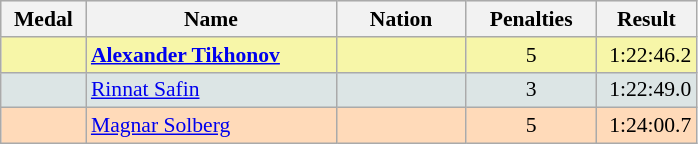<table class=wikitable style="border:1px solid #AAAAAA;font-size:90%">
<tr bgcolor="#E4E4E4">
<th style="border-bottom:1px solid #AAAAAA" width=50>Medal</th>
<th style="border-bottom:1px solid #AAAAAA" width=160>Name</th>
<th style="border-bottom:1px solid #AAAAAA" width=80>Nation</th>
<th style="border-bottom:1px solid #AAAAAA" width=80>Penalties</th>
<th style="border-bottom:1px solid #AAAAAA" width=60>Result</th>
</tr>
<tr bgcolor="#F7F6A8">
<td align="center"></td>
<td><strong><a href='#'>Alexander Tikhonov</a></strong></td>
<td align="center"></td>
<td align="center">5</td>
<td align="right">1:22:46.2</td>
</tr>
<tr bgcolor="#DCE5E5">
<td align="center"></td>
<td><a href='#'>Rinnat Safin</a></td>
<td align="center"></td>
<td align="center">3</td>
<td align="right">1:22:49.0</td>
</tr>
<tr bgcolor="#FFDAB9">
<td align="center"></td>
<td><a href='#'>Magnar Solberg</a></td>
<td align="center"></td>
<td align="center">5</td>
<td align="right">1:24:00.7</td>
</tr>
</table>
